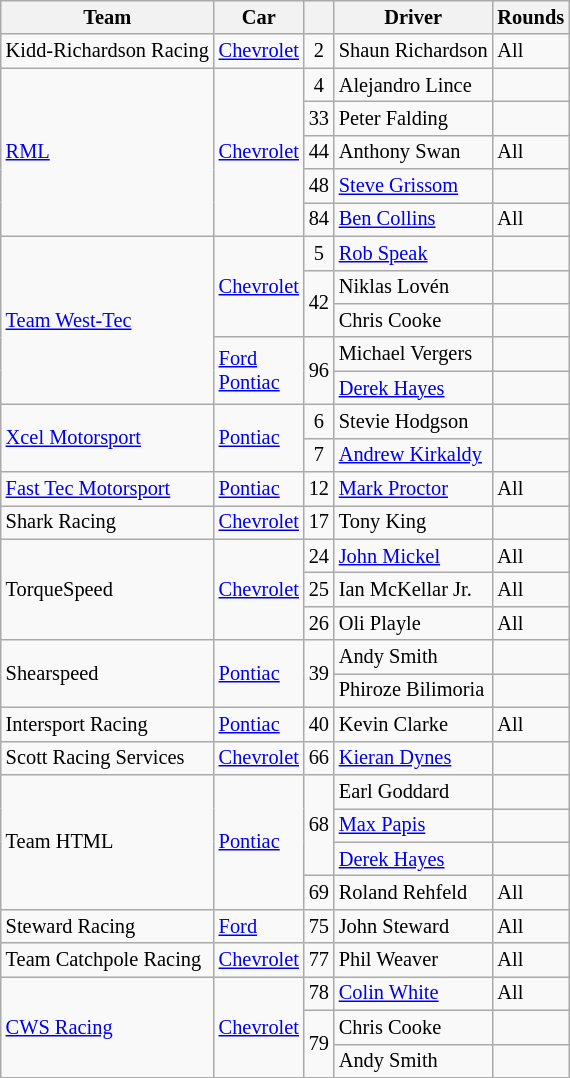<table class="wikitable" style="font-size: 85%">
<tr>
<th>Team</th>
<th>Car</th>
<th></th>
<th>Driver</th>
<th>Rounds</th>
</tr>
<tr>
<td>Kidd-Richardson Racing</td>
<td><a href='#'>Chevrolet</a></td>
<td align=center>2</td>
<td> Shaun Richardson</td>
<td>All</td>
</tr>
<tr>
<td rowspan=5><a href='#'>RML</a></td>
<td rowspan=5><a href='#'>Chevrolet</a></td>
<td align=center>4</td>
<td> Alejandro Lince</td>
<td></td>
</tr>
<tr>
<td align=center>33</td>
<td> Peter Falding</td>
<td></td>
</tr>
<tr>
<td align=center>44</td>
<td> Anthony Swan</td>
<td>All</td>
</tr>
<tr>
<td align=center>48</td>
<td> <a href='#'>Steve Grissom</a></td>
<td></td>
</tr>
<tr>
<td align=center>84</td>
<td> <a href='#'>Ben Collins</a></td>
<td>All</td>
</tr>
<tr>
<td rowspan=5><a href='#'>Team West-Tec</a></td>
<td rowspan=3><a href='#'>Chevrolet</a></td>
<td align=center>5</td>
<td> <a href='#'>Rob Speak</a></td>
<td></td>
</tr>
<tr>
<td align=center rowspan=2>42</td>
<td> Niklas Lovén</td>
<td></td>
</tr>
<tr>
<td> Chris Cooke</td>
<td></td>
</tr>
<tr>
<td rowspan=2><a href='#'>Ford</a><br><a href='#'>Pontiac</a></td>
<td align=center rowspan=2>96</td>
<td> Michael Vergers</td>
<td></td>
</tr>
<tr>
<td> <a href='#'>Derek Hayes</a></td>
<td></td>
</tr>
<tr>
<td rowspan=2><a href='#'>Xcel Motorsport</a></td>
<td rowspan=2><a href='#'>Pontiac</a></td>
<td align=center>6</td>
<td> Stevie Hodgson</td>
<td></td>
</tr>
<tr>
<td align=center>7</td>
<td> <a href='#'>Andrew Kirkaldy</a></td>
<td></td>
</tr>
<tr>
<td><a href='#'>Fast Tec Motorsport</a></td>
<td><a href='#'>Pontiac</a></td>
<td align=center>12</td>
<td> <a href='#'>Mark Proctor</a></td>
<td>All</td>
</tr>
<tr>
<td>Shark Racing</td>
<td><a href='#'>Chevrolet</a></td>
<td align=center>17</td>
<td> Tony King</td>
<td></td>
</tr>
<tr>
<td rowspan=3>TorqueSpeed</td>
<td rowspan=3><a href='#'>Chevrolet</a></td>
<td align=center>24</td>
<td> <a href='#'>John Mickel</a></td>
<td>All</td>
</tr>
<tr>
<td align=center>25</td>
<td> Ian McKellar Jr.</td>
<td>All</td>
</tr>
<tr>
<td align=center>26</td>
<td> Oli Playle</td>
<td>All</td>
</tr>
<tr>
<td rowspan=2>Shearspeed</td>
<td rowspan=2><a href='#'>Pontiac</a></td>
<td align=center rowspan=2>39</td>
<td> Andy Smith</td>
<td></td>
</tr>
<tr>
<td> Phiroze Bilimoria</td>
<td></td>
</tr>
<tr>
<td>Intersport Racing</td>
<td><a href='#'>Pontiac</a></td>
<td align=center>40</td>
<td> Kevin Clarke</td>
<td>All</td>
</tr>
<tr>
<td>Scott Racing Services</td>
<td><a href='#'>Chevrolet</a></td>
<td align=center>66</td>
<td> <a href='#'>Kieran Dynes</a></td>
<td></td>
</tr>
<tr>
<td rowspan=4>Team HTML</td>
<td rowspan=4><a href='#'>Pontiac</a></td>
<td align=center rowspan=3>68</td>
<td> Earl Goddard</td>
<td></td>
</tr>
<tr>
<td> <a href='#'>Max Papis</a></td>
<td></td>
</tr>
<tr>
<td> <a href='#'>Derek Hayes</a></td>
<td></td>
</tr>
<tr>
<td align=center>69</td>
<td> Roland Rehfeld</td>
<td>All</td>
</tr>
<tr>
<td>Steward Racing</td>
<td><a href='#'>Ford</a></td>
<td align=center>75</td>
<td> John Steward</td>
<td>All</td>
</tr>
<tr>
<td>Team Catchpole Racing</td>
<td><a href='#'>Chevrolet</a></td>
<td align=center>77</td>
<td> Phil Weaver</td>
<td>All</td>
</tr>
<tr>
<td rowspan=3><a href='#'>CWS Racing</a></td>
<td rowspan=3><a href='#'>Chevrolet</a></td>
<td align=center>78</td>
<td> <a href='#'>Colin White</a></td>
<td>All</td>
</tr>
<tr>
<td align=center rowspan=2>79</td>
<td> Chris Cooke</td>
<td></td>
</tr>
<tr>
<td> Andy Smith</td>
<td></td>
</tr>
<tr>
</tr>
</table>
